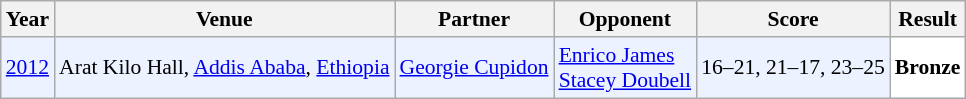<table class="sortable wikitable" style="font-size: 90%;">
<tr>
<th>Year</th>
<th>Venue</th>
<th>Partner</th>
<th>Opponent</th>
<th>Score</th>
<th>Result</th>
</tr>
<tr style="background:#ECF2FF">
<td align="center"><a href='#'>2012</a></td>
<td align="left">Arat Kilo Hall, <a href='#'>Addis Ababa</a>, <a href='#'>Ethiopia</a></td>
<td align="left"> <a href='#'>Georgie Cupidon</a></td>
<td align="left"> <a href='#'>Enrico James</a><br> <a href='#'>Stacey Doubell</a></td>
<td align="left">16–21, 21–17, 23–25</td>
<td style="text-align:left; background:white"> <strong>Bronze</strong></td>
</tr>
</table>
